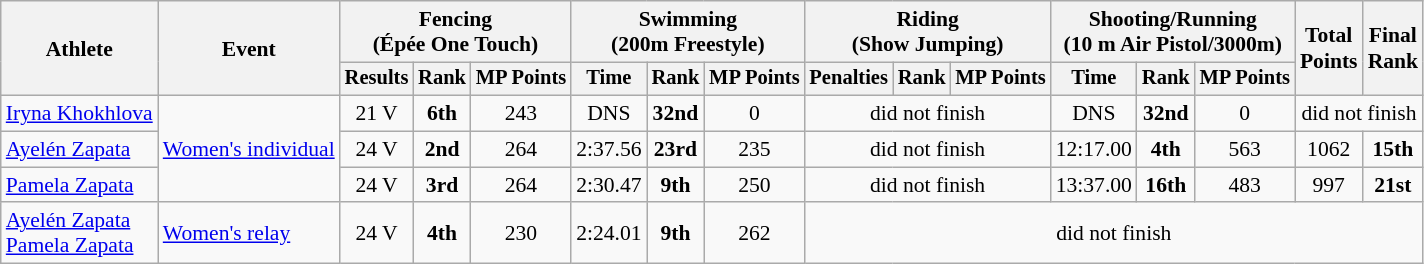<table class="wikitable" border="1" style="font-size:90%">
<tr>
<th rowspan=2>Athlete</th>
<th rowspan=2>Event</th>
<th colspan=3>Fencing<br><span> (Épée One Touch)</span></th>
<th colspan=3>Swimming<br><span> (200m Freestyle)</span></th>
<th colspan=3>Riding<br><span> (Show Jumping)</span></th>
<th colspan=3>Shooting/Running<br><span>(10 m Air Pistol/3000m)</span></th>
<th rowspan=2>Total<br>Points</th>
<th rowspan=2>Final<br>Rank</th>
</tr>
<tr style="font-size:95%">
<th>Results</th>
<th>Rank</th>
<th>MP Points</th>
<th>Time</th>
<th>Rank</th>
<th>MP Points</th>
<th>Penalties</th>
<th>Rank</th>
<th>MP Points</th>
<th>Time</th>
<th>Rank</th>
<th>MP Points</th>
</tr>
<tr style="text-align:center">
<td style="text-align:left"><a href='#'>Iryna Khokhlova</a></td>
<td style="text-align:left" rowspan=3><a href='#'>Women's individual</a></td>
<td>21 V</td>
<td><strong>6th</strong></td>
<td>243</td>
<td>DNS</td>
<td><strong>32nd</strong></td>
<td>0</td>
<td colspan=3>did not finish</td>
<td>DNS</td>
<td><strong>32nd</strong></td>
<td>0</td>
<td colspan=2>did not finish</td>
</tr>
<tr style="text-align:center">
<td style="text-align:left"><a href='#'>Ayelén Zapata</a></td>
<td>24 V</td>
<td><strong>2nd</strong></td>
<td>264</td>
<td>2:37.56</td>
<td><strong>23rd</strong></td>
<td>235</td>
<td colspan=3>did not finish</td>
<td>12:17.00</td>
<td><strong>4th</strong></td>
<td>563</td>
<td>1062</td>
<td><strong>15th</strong></td>
</tr>
<tr style="text-align:center">
<td style="text-align:left"><a href='#'>Pamela Zapata</a></td>
<td>24 V</td>
<td><strong>3rd</strong></td>
<td>264</td>
<td>2:30.47</td>
<td><strong>9th</strong></td>
<td>250</td>
<td colspan=3>did not finish</td>
<td>13:37.00</td>
<td><strong>16th</strong></td>
<td>483</td>
<td>997</td>
<td><strong>21st</strong></td>
</tr>
<tr style="text-align:center">
<td style="text-align:left"><a href='#'>Ayelén Zapata</a><br><a href='#'>Pamela Zapata</a></td>
<td style="text-align:left"><a href='#'>Women's relay</a></td>
<td>24 V</td>
<td><strong>4th</strong></td>
<td>230</td>
<td>2:24.01</td>
<td><strong>9th</strong></td>
<td>262</td>
<td colspan=8>did not finish</td>
</tr>
</table>
